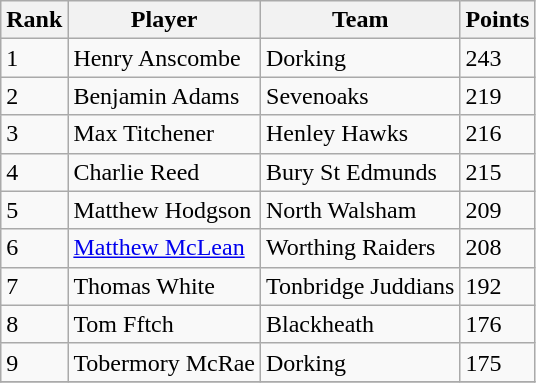<table class="wikitable">
<tr>
<th>Rank</th>
<th>Player</th>
<th>Team</th>
<th>Points</th>
</tr>
<tr>
<td>1</td>
<td>Henry Anscombe</td>
<td>Dorking</td>
<td>243</td>
</tr>
<tr>
<td>2</td>
<td>Benjamin Adams</td>
<td>Sevenoaks</td>
<td>219</td>
</tr>
<tr>
<td>3</td>
<td>Max Titchener</td>
<td>Henley Hawks</td>
<td>216</td>
</tr>
<tr>
<td>4</td>
<td>Charlie Reed</td>
<td>Bury St Edmunds</td>
<td>215</td>
</tr>
<tr>
<td>5</td>
<td>Matthew Hodgson</td>
<td>North Walsham</td>
<td>209</td>
</tr>
<tr>
<td>6</td>
<td><a href='#'>Matthew McLean</a></td>
<td>Worthing Raiders</td>
<td>208</td>
</tr>
<tr>
<td>7</td>
<td>Thomas White</td>
<td>Tonbridge Juddians</td>
<td>192</td>
</tr>
<tr>
<td>8</td>
<td>Tom Fftch</td>
<td>Blackheath</td>
<td>176</td>
</tr>
<tr>
<td>9</td>
<td>Tobermory McRae</td>
<td>Dorking</td>
<td>175</td>
</tr>
<tr>
</tr>
</table>
